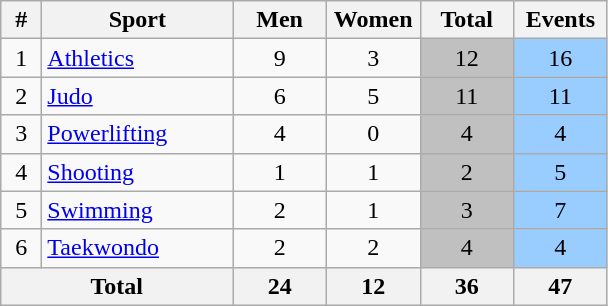<table class="wikitable sortable" style="text-align:center;">
<tr>
<th width=20>#</th>
<th width=120>Sport</th>
<th width=55>Men</th>
<th width=55>Women</th>
<th width=55>Total</th>
<th width=55>Events</th>
</tr>
<tr>
<td align=center>1</td>
<td align=left><a href='#'>Athletics</a></td>
<td>9</td>
<td>3</td>
<td bgcolor=silver>12</td>
<td bgcolor=#9acdff>16</td>
</tr>
<tr>
<td align=center>2</td>
<td align=left><a href='#'>Judo</a></td>
<td>6</td>
<td>5</td>
<td bgcolor=silver>11</td>
<td bgcolor=#9acdff>11</td>
</tr>
<tr>
<td align=center>3</td>
<td align=left><a href='#'>Powerlifting</a></td>
<td>4</td>
<td>0</td>
<td bgcolor=silver>4</td>
<td bgcolor=#9acdff>4</td>
</tr>
<tr>
<td align=center>4</td>
<td align=left><a href='#'>Shooting</a></td>
<td>1</td>
<td>1</td>
<td bgcolor=silver>2</td>
<td bgcolor=#9acdff>5</td>
</tr>
<tr>
<td align=center>5</td>
<td align=left><a href='#'>Swimming</a></td>
<td>2</td>
<td>1</td>
<td bgcolor=silver>3</td>
<td bgcolor=#9acdff>7</td>
</tr>
<tr>
<td align=center>6</td>
<td align=left><a href='#'>Taekwondo</a></td>
<td>2</td>
<td>2</td>
<td bgcolor=silver>4</td>
<td bgcolor=#9acdff>4</td>
</tr>
<tr class="sortbottom">
<th colspan=2>Total</th>
<th>24</th>
<th>12</th>
<th>36</th>
<th>47</th>
</tr>
</table>
